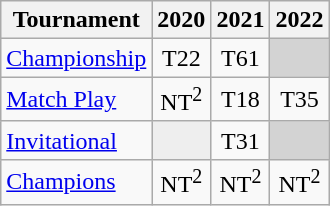<table class="wikitable" style="text-align:center;">
<tr>
<th align="left">Tournament</th>
<th>2020</th>
<th>2021</th>
<th>2022</th>
</tr>
<tr>
<td align="left"><a href='#'>Championship</a></td>
<td>T22</td>
<td>T61</td>
<td colspan=1 style="background:#D3D3D3;"></td>
</tr>
<tr>
<td align="left"><a href='#'>Match Play</a></td>
<td>NT<sup>2</sup></td>
<td>T18</td>
<td>T35</td>
</tr>
<tr>
<td align="left"><a href='#'>Invitational</a></td>
<td style="background:#eeeeee;"></td>
<td>T31</td>
<td colspan=1 style="background:#D3D3D3;"></td>
</tr>
<tr>
<td align="left"><a href='#'>Champions</a></td>
<td>NT<sup>2</sup></td>
<td>NT<sup>2</sup></td>
<td>NT<sup>2</sup></td>
</tr>
</table>
